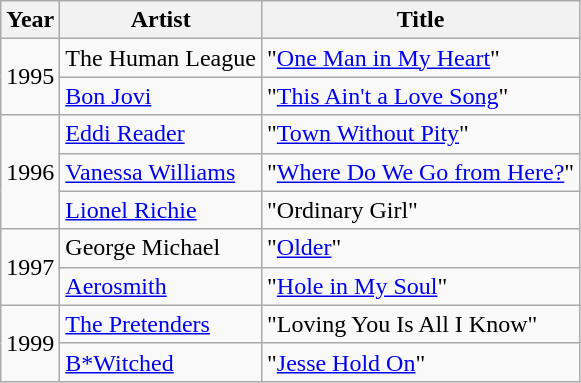<table class="wikitable">
<tr>
<th>Year</th>
<th>Artist</th>
<th>Title</th>
</tr>
<tr>
<td rowspan="2">1995</td>
<td>The Human League</td>
<td>"<a href='#'>One Man in My Heart</a>"</td>
</tr>
<tr>
<td><a href='#'>Bon Jovi</a></td>
<td>"<a href='#'>This Ain't a Love Song</a>"</td>
</tr>
<tr>
<td rowspan="3">1996</td>
<td><a href='#'>Eddi Reader</a></td>
<td>"<a href='#'>Town Without Pity</a>"</td>
</tr>
<tr>
<td><a href='#'>Vanessa Williams</a></td>
<td>"<a href='#'>Where Do We Go from Here?</a>"</td>
</tr>
<tr>
<td><a href='#'>Lionel Richie</a></td>
<td>"Ordinary Girl"</td>
</tr>
<tr>
<td rowspan="2">1997</td>
<td>George Michael</td>
<td>"<a href='#'>Older</a>"</td>
</tr>
<tr>
<td><a href='#'>Aerosmith</a></td>
<td>"<a href='#'>Hole in My Soul</a>"</td>
</tr>
<tr>
<td rowspan="2">1999</td>
<td><a href='#'>The Pretenders</a></td>
<td>"Loving You Is All I Know"</td>
</tr>
<tr>
<td><a href='#'>B*Witched</a></td>
<td>"<a href='#'>Jesse Hold On</a>"</td>
</tr>
</table>
